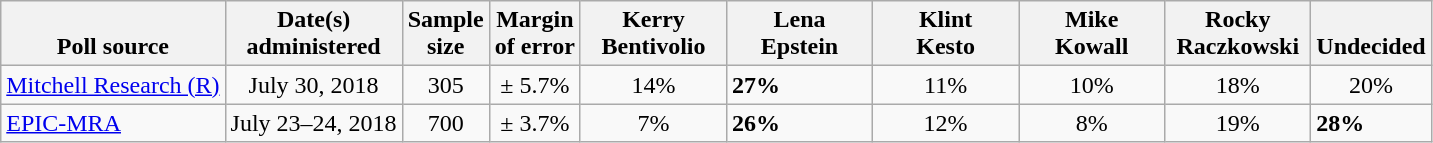<table class="wikitable">
<tr valign= bottom>
<th>Poll source</th>
<th>Date(s)<br>administered</th>
<th>Sample<br>size</th>
<th>Margin<br>of error</th>
<th style="width:90px;">Kerry<br>Bentivolio</th>
<th style="width:90px;">Lena<br>Epstein</th>
<th style="width:90px;">Klint<br>Kesto</th>
<th style="width:90px;">Mike<br>Kowall</th>
<th style="width:90px;">Rocky<br>Raczkowski</th>
<th>Undecided</th>
</tr>
<tr>
<td><a href='#'>Mitchell Research (R)</a></td>
<td align=center>July 30, 2018</td>
<td align=center>305</td>
<td align=center>± 5.7%</td>
<td align=center>14%</td>
<td><strong>27%</strong></td>
<td align=center>11%</td>
<td align=center>10%</td>
<td align=center>18%</td>
<td align=center>20%</td>
</tr>
<tr>
<td><a href='#'>EPIC-MRA</a></td>
<td align=center>July 23–24, 2018</td>
<td align=center>700</td>
<td align=center>± 3.7%</td>
<td align=center>7%</td>
<td><strong>26%</strong></td>
<td align=center>12%</td>
<td align=center>8%</td>
<td align=center>19%</td>
<td><strong>28%</strong></td>
</tr>
</table>
